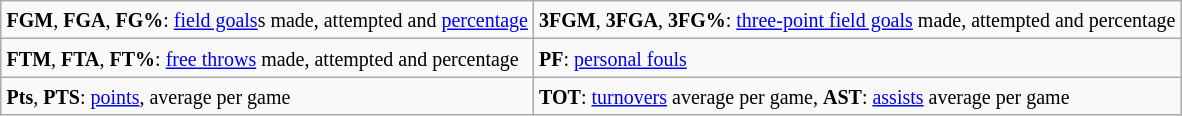<table style="margin:auto;"  class="wikitable">
<tr>
<td><small><strong>FGM</strong>, <strong>FGA</strong>, <strong>FG%</strong>: <a href='#'>field goals</a>s made, attempted and <a href='#'>percentage</a></small></td>
<td><small><strong>3FGM</strong>, <strong>3FGA</strong>, <strong>3FG%</strong>: <a href='#'>three-point field goals</a> made, attempted and percentage</small></td>
</tr>
<tr>
<td><small><strong>FTM</strong>, <strong>FTA</strong>, <strong>FT%</strong>: <a href='#'>free throws</a> made, attempted and percentage</small></td>
<td><small><strong>PF</strong>: <a href='#'>personal fouls</a></small></td>
</tr>
<tr>
<td><small><strong>Pts</strong>, <strong>PTS</strong>: <a href='#'>points</a>, average per game</small></td>
<td><small><strong>TOT</strong>: <a href='#'>turnovers</a> average per game, <strong>AST</strong>: <a href='#'>assists</a> average per game</small></td>
</tr>
</table>
